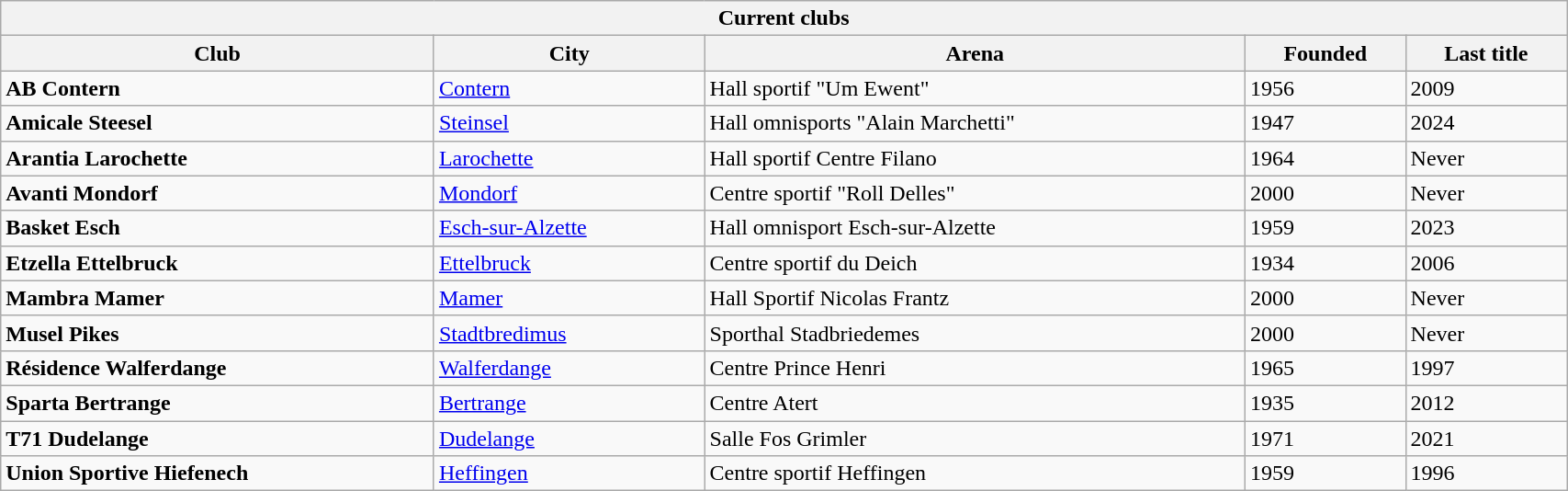<table class="wikitable" style="width:90%; text-align:left">
<tr>
<th colspan="5">Current clubs</th>
</tr>
<tr>
<th>Club</th>
<th>City</th>
<th>Arena</th>
<th>Founded</th>
<th>Last title</th>
</tr>
<tr>
<td><strong>AB Contern</strong></td>
<td><a href='#'>Contern</a></td>
<td>Hall sportif "Um Ewent"</td>
<td>1956</td>
<td>2009</td>
</tr>
<tr>
<td><strong>Amicale Steesel</strong></td>
<td><a href='#'>Steinsel</a></td>
<td>Hall omnisports "Alain Marchetti"</td>
<td>1947</td>
<td>2024</td>
</tr>
<tr>
<td><strong>Arantia Larochette</strong></td>
<td><a href='#'>Larochette</a></td>
<td>Hall sportif Centre Filano</td>
<td>1964</td>
<td>Never</td>
</tr>
<tr>
<td><strong>Avanti Mondorf</strong></td>
<td><a href='#'>Mondorf</a></td>
<td>Centre sportif "Roll Delles"</td>
<td>2000</td>
<td>Never</td>
</tr>
<tr>
<td><strong>Basket Esch</strong></td>
<td><a href='#'>Esch-sur-Alzette</a></td>
<td>Hall omnisport Esch-sur-Alzette</td>
<td>1959</td>
<td>2023</td>
</tr>
<tr>
<td><strong>Etzella Ettelbruck</strong></td>
<td><a href='#'>Ettelbruck</a></td>
<td>Centre sportif du Deich</td>
<td>1934</td>
<td>2006</td>
</tr>
<tr>
<td><strong>Mambra Mamer</strong></td>
<td><a href='#'>Mamer</a></td>
<td>Hall Sportif Nicolas Frantz</td>
<td>2000</td>
<td>Never</td>
</tr>
<tr>
<td valign="top"><strong>Musel Pikes</strong></td>
<td valign="top"><a href='#'>Stadtbredimus</a></td>
<td>Sporthal Stadbriedemes</td>
<td>2000</td>
<td>Never</td>
</tr>
<tr>
<td><strong>Résidence Walferdange</strong></td>
<td><a href='#'>Walferdange</a></td>
<td>Centre Prince Henri</td>
<td>1965</td>
<td>1997</td>
</tr>
<tr>
<td><strong>Sparta Bertrange</strong></td>
<td><a href='#'>Bertrange</a></td>
<td>Centre Atert</td>
<td>1935</td>
<td>2012</td>
</tr>
<tr>
<td><strong>T71 Dudelange</strong></td>
<td><a href='#'>Dudelange</a></td>
<td>Salle Fos Grimler</td>
<td>1971</td>
<td>2021</td>
</tr>
<tr>
<td><strong>Union Sportive Hiefenech</strong></td>
<td><a href='#'>Heffingen</a></td>
<td>Centre sportif Heffingen</td>
<td>1959</td>
<td>1996</td>
</tr>
</table>
